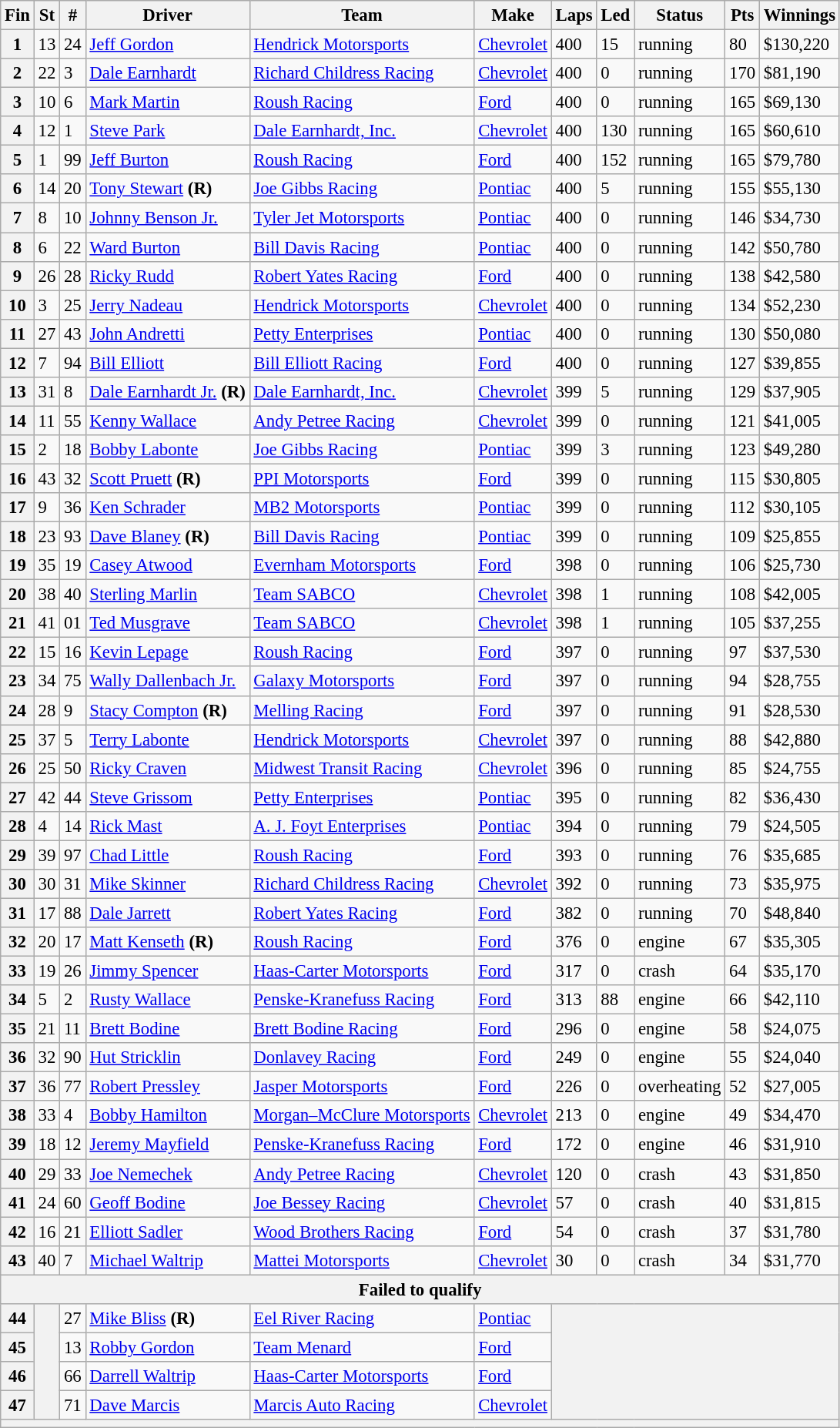<table class="wikitable" style="font-size:95%">
<tr>
<th>Fin</th>
<th>St</th>
<th>#</th>
<th>Driver</th>
<th>Team</th>
<th>Make</th>
<th>Laps</th>
<th>Led</th>
<th>Status</th>
<th>Pts</th>
<th>Winnings</th>
</tr>
<tr>
<th>1</th>
<td>13</td>
<td>24</td>
<td><a href='#'>Jeff Gordon</a></td>
<td><a href='#'>Hendrick Motorsports</a></td>
<td><a href='#'>Chevrolet</a></td>
<td>400</td>
<td>15</td>
<td>running</td>
<td>80</td>
<td>$130,220</td>
</tr>
<tr>
<th>2</th>
<td>22</td>
<td>3</td>
<td><a href='#'>Dale Earnhardt</a></td>
<td><a href='#'>Richard Childress Racing</a></td>
<td><a href='#'>Chevrolet</a></td>
<td>400</td>
<td>0</td>
<td>running</td>
<td>170</td>
<td>$81,190</td>
</tr>
<tr>
<th>3</th>
<td>10</td>
<td>6</td>
<td><a href='#'>Mark Martin</a></td>
<td><a href='#'>Roush Racing</a></td>
<td><a href='#'>Ford</a></td>
<td>400</td>
<td>0</td>
<td>running</td>
<td>165</td>
<td>$69,130</td>
</tr>
<tr>
<th>4</th>
<td>12</td>
<td>1</td>
<td><a href='#'>Steve Park</a></td>
<td><a href='#'>Dale Earnhardt, Inc.</a></td>
<td><a href='#'>Chevrolet</a></td>
<td>400</td>
<td>130</td>
<td>running</td>
<td>165</td>
<td>$60,610</td>
</tr>
<tr>
<th>5</th>
<td>1</td>
<td>99</td>
<td><a href='#'>Jeff Burton</a></td>
<td><a href='#'>Roush Racing</a></td>
<td><a href='#'>Ford</a></td>
<td>400</td>
<td>152</td>
<td>running</td>
<td>165</td>
<td>$79,780</td>
</tr>
<tr>
<th>6</th>
<td>14</td>
<td>20</td>
<td><a href='#'>Tony Stewart</a> <strong>(R)</strong></td>
<td><a href='#'>Joe Gibbs Racing</a></td>
<td><a href='#'>Pontiac</a></td>
<td>400</td>
<td>5</td>
<td>running</td>
<td>155</td>
<td>$55,130</td>
</tr>
<tr>
<th>7</th>
<td>8</td>
<td>10</td>
<td><a href='#'>Johnny Benson Jr.</a></td>
<td><a href='#'>Tyler Jet Motorsports</a></td>
<td><a href='#'>Pontiac</a></td>
<td>400</td>
<td>0</td>
<td>running</td>
<td>146</td>
<td>$34,730</td>
</tr>
<tr>
<th>8</th>
<td>6</td>
<td>22</td>
<td><a href='#'>Ward Burton</a></td>
<td><a href='#'>Bill Davis Racing</a></td>
<td><a href='#'>Pontiac</a></td>
<td>400</td>
<td>0</td>
<td>running</td>
<td>142</td>
<td>$50,780</td>
</tr>
<tr>
<th>9</th>
<td>26</td>
<td>28</td>
<td><a href='#'>Ricky Rudd</a></td>
<td><a href='#'>Robert Yates Racing</a></td>
<td><a href='#'>Ford</a></td>
<td>400</td>
<td>0</td>
<td>running</td>
<td>138</td>
<td>$42,580</td>
</tr>
<tr>
<th>10</th>
<td>3</td>
<td>25</td>
<td><a href='#'>Jerry Nadeau</a></td>
<td><a href='#'>Hendrick Motorsports</a></td>
<td><a href='#'>Chevrolet</a></td>
<td>400</td>
<td>0</td>
<td>running</td>
<td>134</td>
<td>$52,230</td>
</tr>
<tr>
<th>11</th>
<td>27</td>
<td>43</td>
<td><a href='#'>John Andretti</a></td>
<td><a href='#'>Petty Enterprises</a></td>
<td><a href='#'>Pontiac</a></td>
<td>400</td>
<td>0</td>
<td>running</td>
<td>130</td>
<td>$50,080</td>
</tr>
<tr>
<th>12</th>
<td>7</td>
<td>94</td>
<td><a href='#'>Bill Elliott</a></td>
<td><a href='#'>Bill Elliott Racing</a></td>
<td><a href='#'>Ford</a></td>
<td>400</td>
<td>0</td>
<td>running</td>
<td>127</td>
<td>$39,855</td>
</tr>
<tr>
<th>13</th>
<td>31</td>
<td>8</td>
<td><a href='#'>Dale Earnhardt Jr.</a> <strong>(R)</strong></td>
<td><a href='#'>Dale Earnhardt, Inc.</a></td>
<td><a href='#'>Chevrolet</a></td>
<td>399</td>
<td>5</td>
<td>running</td>
<td>129</td>
<td>$37,905</td>
</tr>
<tr>
<th>14</th>
<td>11</td>
<td>55</td>
<td><a href='#'>Kenny Wallace</a></td>
<td><a href='#'>Andy Petree Racing</a></td>
<td><a href='#'>Chevrolet</a></td>
<td>399</td>
<td>0</td>
<td>running</td>
<td>121</td>
<td>$41,005</td>
</tr>
<tr>
<th>15</th>
<td>2</td>
<td>18</td>
<td><a href='#'>Bobby Labonte</a></td>
<td><a href='#'>Joe Gibbs Racing</a></td>
<td><a href='#'>Pontiac</a></td>
<td>399</td>
<td>3</td>
<td>running</td>
<td>123</td>
<td>$49,280</td>
</tr>
<tr>
<th>16</th>
<td>43</td>
<td>32</td>
<td><a href='#'>Scott Pruett</a> <strong>(R)</strong></td>
<td><a href='#'>PPI Motorsports</a></td>
<td><a href='#'>Ford</a></td>
<td>399</td>
<td>0</td>
<td>running</td>
<td>115</td>
<td>$30,805</td>
</tr>
<tr>
<th>17</th>
<td>9</td>
<td>36</td>
<td><a href='#'>Ken Schrader</a></td>
<td><a href='#'>MB2 Motorsports</a></td>
<td><a href='#'>Pontiac</a></td>
<td>399</td>
<td>0</td>
<td>running</td>
<td>112</td>
<td>$30,105</td>
</tr>
<tr>
<th>18</th>
<td>23</td>
<td>93</td>
<td><a href='#'>Dave Blaney</a> <strong>(R)</strong></td>
<td><a href='#'>Bill Davis Racing</a></td>
<td><a href='#'>Pontiac</a></td>
<td>399</td>
<td>0</td>
<td>running</td>
<td>109</td>
<td>$25,855</td>
</tr>
<tr>
<th>19</th>
<td>35</td>
<td>19</td>
<td><a href='#'>Casey Atwood</a></td>
<td><a href='#'>Evernham Motorsports</a></td>
<td><a href='#'>Ford</a></td>
<td>398</td>
<td>0</td>
<td>running</td>
<td>106</td>
<td>$25,730</td>
</tr>
<tr>
<th>20</th>
<td>38</td>
<td>40</td>
<td><a href='#'>Sterling Marlin</a></td>
<td><a href='#'>Team SABCO</a></td>
<td><a href='#'>Chevrolet</a></td>
<td>398</td>
<td>1</td>
<td>running</td>
<td>108</td>
<td>$42,005</td>
</tr>
<tr>
<th>21</th>
<td>41</td>
<td>01</td>
<td><a href='#'>Ted Musgrave</a></td>
<td><a href='#'>Team SABCO</a></td>
<td><a href='#'>Chevrolet</a></td>
<td>398</td>
<td>1</td>
<td>running</td>
<td>105</td>
<td>$37,255</td>
</tr>
<tr>
<th>22</th>
<td>15</td>
<td>16</td>
<td><a href='#'>Kevin Lepage</a></td>
<td><a href='#'>Roush Racing</a></td>
<td><a href='#'>Ford</a></td>
<td>397</td>
<td>0</td>
<td>running</td>
<td>97</td>
<td>$37,530</td>
</tr>
<tr>
<th>23</th>
<td>34</td>
<td>75</td>
<td><a href='#'>Wally Dallenbach Jr.</a></td>
<td><a href='#'>Galaxy Motorsports</a></td>
<td><a href='#'>Ford</a></td>
<td>397</td>
<td>0</td>
<td>running</td>
<td>94</td>
<td>$28,755</td>
</tr>
<tr>
<th>24</th>
<td>28</td>
<td>9</td>
<td><a href='#'>Stacy Compton</a> <strong>(R)</strong></td>
<td><a href='#'>Melling Racing</a></td>
<td><a href='#'>Ford</a></td>
<td>397</td>
<td>0</td>
<td>running</td>
<td>91</td>
<td>$28,530</td>
</tr>
<tr>
<th>25</th>
<td>37</td>
<td>5</td>
<td><a href='#'>Terry Labonte</a></td>
<td><a href='#'>Hendrick Motorsports</a></td>
<td><a href='#'>Chevrolet</a></td>
<td>397</td>
<td>0</td>
<td>running</td>
<td>88</td>
<td>$42,880</td>
</tr>
<tr>
<th>26</th>
<td>25</td>
<td>50</td>
<td><a href='#'>Ricky Craven</a></td>
<td><a href='#'>Midwest Transit Racing</a></td>
<td><a href='#'>Chevrolet</a></td>
<td>396</td>
<td>0</td>
<td>running</td>
<td>85</td>
<td>$24,755</td>
</tr>
<tr>
<th>27</th>
<td>42</td>
<td>44</td>
<td><a href='#'>Steve Grissom</a></td>
<td><a href='#'>Petty Enterprises</a></td>
<td><a href='#'>Pontiac</a></td>
<td>395</td>
<td>0</td>
<td>running</td>
<td>82</td>
<td>$36,430</td>
</tr>
<tr>
<th>28</th>
<td>4</td>
<td>14</td>
<td><a href='#'>Rick Mast</a></td>
<td><a href='#'>A. J. Foyt Enterprises</a></td>
<td><a href='#'>Pontiac</a></td>
<td>394</td>
<td>0</td>
<td>running</td>
<td>79</td>
<td>$24,505</td>
</tr>
<tr>
<th>29</th>
<td>39</td>
<td>97</td>
<td><a href='#'>Chad Little</a></td>
<td><a href='#'>Roush Racing</a></td>
<td><a href='#'>Ford</a></td>
<td>393</td>
<td>0</td>
<td>running</td>
<td>76</td>
<td>$35,685</td>
</tr>
<tr>
<th>30</th>
<td>30</td>
<td>31</td>
<td><a href='#'>Mike Skinner</a></td>
<td><a href='#'>Richard Childress Racing</a></td>
<td><a href='#'>Chevrolet</a></td>
<td>392</td>
<td>0</td>
<td>running</td>
<td>73</td>
<td>$35,975</td>
</tr>
<tr>
<th>31</th>
<td>17</td>
<td>88</td>
<td><a href='#'>Dale Jarrett</a></td>
<td><a href='#'>Robert Yates Racing</a></td>
<td><a href='#'>Ford</a></td>
<td>382</td>
<td>0</td>
<td>running</td>
<td>70</td>
<td>$48,840</td>
</tr>
<tr>
<th>32</th>
<td>20</td>
<td>17</td>
<td><a href='#'>Matt Kenseth</a> <strong>(R)</strong></td>
<td><a href='#'>Roush Racing</a></td>
<td><a href='#'>Ford</a></td>
<td>376</td>
<td>0</td>
<td>engine</td>
<td>67</td>
<td>$35,305</td>
</tr>
<tr>
<th>33</th>
<td>19</td>
<td>26</td>
<td><a href='#'>Jimmy Spencer</a></td>
<td><a href='#'>Haas-Carter Motorsports</a></td>
<td><a href='#'>Ford</a></td>
<td>317</td>
<td>0</td>
<td>crash</td>
<td>64</td>
<td>$35,170</td>
</tr>
<tr>
<th>34</th>
<td>5</td>
<td>2</td>
<td><a href='#'>Rusty Wallace</a></td>
<td><a href='#'>Penske-Kranefuss Racing</a></td>
<td><a href='#'>Ford</a></td>
<td>313</td>
<td>88</td>
<td>engine</td>
<td>66</td>
<td>$42,110</td>
</tr>
<tr>
<th>35</th>
<td>21</td>
<td>11</td>
<td><a href='#'>Brett Bodine</a></td>
<td><a href='#'>Brett Bodine Racing</a></td>
<td><a href='#'>Ford</a></td>
<td>296</td>
<td>0</td>
<td>engine</td>
<td>58</td>
<td>$24,075</td>
</tr>
<tr>
<th>36</th>
<td>32</td>
<td>90</td>
<td><a href='#'>Hut Stricklin</a></td>
<td><a href='#'>Donlavey Racing</a></td>
<td><a href='#'>Ford</a></td>
<td>249</td>
<td>0</td>
<td>engine</td>
<td>55</td>
<td>$24,040</td>
</tr>
<tr>
<th>37</th>
<td>36</td>
<td>77</td>
<td><a href='#'>Robert Pressley</a></td>
<td><a href='#'>Jasper Motorsports</a></td>
<td><a href='#'>Ford</a></td>
<td>226</td>
<td>0</td>
<td>overheating</td>
<td>52</td>
<td>$27,005</td>
</tr>
<tr>
<th>38</th>
<td>33</td>
<td>4</td>
<td><a href='#'>Bobby Hamilton</a></td>
<td><a href='#'>Morgan–McClure Motorsports</a></td>
<td><a href='#'>Chevrolet</a></td>
<td>213</td>
<td>0</td>
<td>engine</td>
<td>49</td>
<td>$34,470</td>
</tr>
<tr>
<th>39</th>
<td>18</td>
<td>12</td>
<td><a href='#'>Jeremy Mayfield</a></td>
<td><a href='#'>Penske-Kranefuss Racing</a></td>
<td><a href='#'>Ford</a></td>
<td>172</td>
<td>0</td>
<td>engine</td>
<td>46</td>
<td>$31,910</td>
</tr>
<tr>
<th>40</th>
<td>29</td>
<td>33</td>
<td><a href='#'>Joe Nemechek</a></td>
<td><a href='#'>Andy Petree Racing</a></td>
<td><a href='#'>Chevrolet</a></td>
<td>120</td>
<td>0</td>
<td>crash</td>
<td>43</td>
<td>$31,850</td>
</tr>
<tr>
<th>41</th>
<td>24</td>
<td>60</td>
<td><a href='#'>Geoff Bodine</a></td>
<td><a href='#'>Joe Bessey Racing</a></td>
<td><a href='#'>Chevrolet</a></td>
<td>57</td>
<td>0</td>
<td>crash</td>
<td>40</td>
<td>$31,815</td>
</tr>
<tr>
<th>42</th>
<td>16</td>
<td>21</td>
<td><a href='#'>Elliott Sadler</a></td>
<td><a href='#'>Wood Brothers Racing</a></td>
<td><a href='#'>Ford</a></td>
<td>54</td>
<td>0</td>
<td>crash</td>
<td>37</td>
<td>$31,780</td>
</tr>
<tr>
<th>43</th>
<td>40</td>
<td>7</td>
<td><a href='#'>Michael Waltrip</a></td>
<td><a href='#'>Mattei Motorsports</a></td>
<td><a href='#'>Chevrolet</a></td>
<td>30</td>
<td>0</td>
<td>crash</td>
<td>34</td>
<td>$31,770</td>
</tr>
<tr>
<th colspan="11">Failed to qualify</th>
</tr>
<tr>
<th>44</th>
<th rowspan="4"></th>
<td>27</td>
<td><a href='#'>Mike Bliss</a> <strong>(R)</strong></td>
<td><a href='#'>Eel River Racing</a></td>
<td><a href='#'>Pontiac</a></td>
<th colspan="5" rowspan="4"></th>
</tr>
<tr>
<th>45</th>
<td>13</td>
<td><a href='#'>Robby Gordon</a></td>
<td><a href='#'>Team Menard</a></td>
<td><a href='#'>Ford</a></td>
</tr>
<tr>
<th>46</th>
<td>66</td>
<td><a href='#'>Darrell Waltrip</a></td>
<td><a href='#'>Haas-Carter Motorsports</a></td>
<td><a href='#'>Ford</a></td>
</tr>
<tr>
<th>47</th>
<td>71</td>
<td><a href='#'>Dave Marcis</a></td>
<td><a href='#'>Marcis Auto Racing</a></td>
<td><a href='#'>Chevrolet</a></td>
</tr>
<tr>
<th colspan="11"></th>
</tr>
</table>
